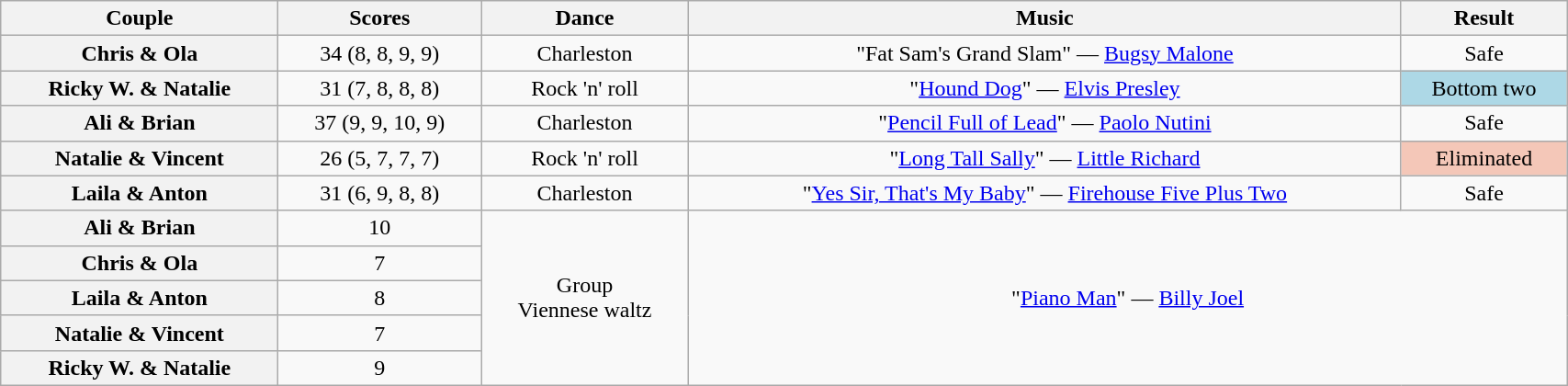<table class="wikitable sortable" style="text-align:center; width:90%">
<tr>
<th scope="col">Couple</th>
<th scope="col">Scores</th>
<th scope="col" class="unsortable">Dance</th>
<th scope="col" class="unsortable">Music</th>
<th scope="col" class="unsortable">Result</th>
</tr>
<tr>
<th scope="row">Chris & Ola</th>
<td>34 (8, 8, 9, 9)</td>
<td>Charleston</td>
<td>"Fat Sam's Grand Slam" — <a href='#'>Bugsy Malone</a></td>
<td>Safe</td>
</tr>
<tr>
<th scope="row">Ricky W. & Natalie</th>
<td>31 (7, 8, 8, 8)</td>
<td>Rock 'n' roll</td>
<td>"<a href='#'>Hound Dog</a>" — <a href='#'>Elvis Presley</a></td>
<td bgcolor="lightblue">Bottom two</td>
</tr>
<tr>
<th scope="row">Ali & Brian</th>
<td>37 (9, 9, 10, 9)</td>
<td>Charleston</td>
<td>"<a href='#'>Pencil Full of Lead</a>" — <a href='#'>Paolo Nutini</a></td>
<td>Safe</td>
</tr>
<tr>
<th scope="row">Natalie & Vincent</th>
<td>26 (5, 7, 7, 7)</td>
<td>Rock 'n' roll</td>
<td>"<a href='#'>Long Tall Sally</a>" — <a href='#'>Little Richard</a></td>
<td bgcolor="f4c7b8">Eliminated</td>
</tr>
<tr>
<th scope="row">Laila & Anton</th>
<td>31 (6, 9, 8, 8)</td>
<td>Charleston</td>
<td>"<a href='#'>Yes Sir, That's My Baby</a>" — <a href='#'>Firehouse Five Plus Two</a></td>
<td>Safe</td>
</tr>
<tr>
<th scope="row">Ali & Brian</th>
<td>10</td>
<td rowspan="5">Group<br>Viennese waltz</td>
<td colspan="2" rowspan="5">"<a href='#'>Piano Man</a>" — <a href='#'>Billy Joel</a></td>
</tr>
<tr>
<th scope="row">Chris & Ola</th>
<td>7</td>
</tr>
<tr>
<th scope="row">Laila & Anton</th>
<td>8</td>
</tr>
<tr>
<th scope="row">Natalie & Vincent</th>
<td>7</td>
</tr>
<tr>
<th scope="row">Ricky W. & Natalie</th>
<td>9</td>
</tr>
</table>
